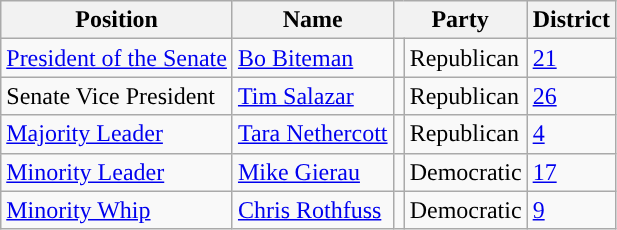<table class=wikitable>
<tr>
<th>Position</th>
<th>Name</th>
<th colspan = 2>Party</th>
<th>District</th>
</tr>
<tr>
<td><a href='#'>President of the Senate</a></td>
<td><a href='#'>Bo Biteman</a></td>
<td style="background:"></td>
<td>Republican</td>
<td><a href='#'> 21</a></td>
</tr>
<tr>
<td>Senate Vice President</td>
<td><a href='#'>Tim Salazar</a></td>
<td style="background:"></td>
<td>Republican</td>
<td><a href='#'>26</a></td>
</tr>
<tr>
<td><a href='#'>Majority Leader</a></td>
<td><a href='#'>Tara Nethercott</a></td>
<td style="background:"></td>
<td>Republican</td>
<td><a href='#'>4</a></td>
</tr>
<tr>
<td><a href='#'>Minority Leader</a></td>
<td><a href='#'>Mike Gierau</a></td>
<td style="background:"></td>
<td>Democratic</td>
<td><a href='#'>17</a></td>
</tr>
<tr>
<td><a href='#'>Minority Whip</a></td>
<td><a href='#'>Chris Rothfuss</a></td>
<td style="background:"></td>
<td>Democratic</td>
<td><a href='#'>9</a></td>
</tr>
</table>
